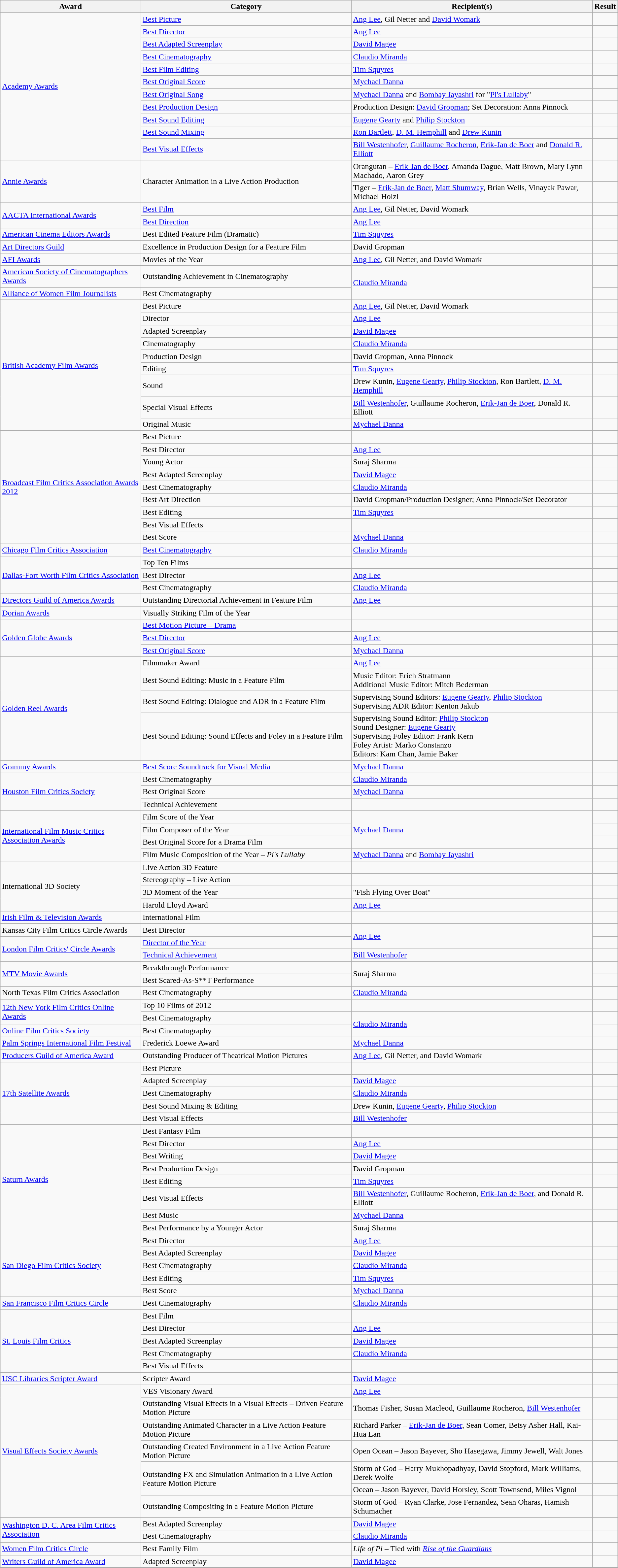<table class="wikitable">
<tr>
<th>Award</th>
<th>Category</th>
<th>Recipient(s)</th>
<th>Result</th>
</tr>
<tr>
<td rowspan=11><a href='#'>Academy Awards</a></td>
<td><a href='#'>Best Picture</a></td>
<td><a href='#'>Ang Lee</a>, Gil Netter and <a href='#'>David Womark</a></td>
<td></td>
</tr>
<tr>
<td><a href='#'>Best Director</a></td>
<td><a href='#'>Ang Lee</a></td>
<td></td>
</tr>
<tr>
<td><a href='#'>Best Adapted Screenplay</a></td>
<td><a href='#'>David Magee</a></td>
<td></td>
</tr>
<tr>
<td><a href='#'>Best Cinematography</a></td>
<td><a href='#'>Claudio Miranda</a></td>
<td></td>
</tr>
<tr>
<td><a href='#'>Best Film Editing</a></td>
<td><a href='#'>Tim Squyres</a></td>
<td></td>
</tr>
<tr>
<td><a href='#'>Best Original Score</a></td>
<td><a href='#'>Mychael Danna</a></td>
<td></td>
</tr>
<tr>
<td><a href='#'>Best Original Song</a></td>
<td><a href='#'>Mychael Danna</a> and <a href='#'>Bombay Jayashri</a> for "<a href='#'>Pi's Lullaby</a>"</td>
<td></td>
</tr>
<tr>
<td><a href='#'>Best Production Design</a></td>
<td>Production Design: <a href='#'>David Gropman</a>; Set Decoration: Anna Pinnock</td>
<td></td>
</tr>
<tr>
<td><a href='#'>Best Sound Editing</a></td>
<td><a href='#'>Eugene Gearty</a> and <a href='#'>Philip Stockton</a></td>
<td></td>
</tr>
<tr>
<td><a href='#'>Best Sound Mixing</a></td>
<td><a href='#'>Ron Bartlett</a>, <a href='#'>D. M. Hemphill</a> and <a href='#'>Drew Kunin</a></td>
<td></td>
</tr>
<tr>
<td><a href='#'>Best Visual Effects</a></td>
<td><a href='#'>Bill Westenhofer</a>, <a href='#'>Guillaume Rocheron</a>, <a href='#'>Erik-Jan de Boer</a> and <a href='#'>Donald R. Elliott</a></td>
<td></td>
</tr>
<tr>
<td rowspan=2><a href='#'>Annie Awards</a></td>
<td rowspan=2>Character Animation in a Live Action Production</td>
<td>Orangutan – <a href='#'>Erik-Jan de Boer</a>, Amanda Dague, Matt Brown, Mary Lynn Machado, Aaron Grey</td>
<td></td>
</tr>
<tr>
<td>Tiger – <a href='#'>Erik-Jan de Boer</a>, <a href='#'>Matt Shumway</a>, Brian Wells, Vinayak Pawar, Michael Holzl</td>
<td></td>
</tr>
<tr>
<td rowspan=2><a href='#'>AACTA International Awards</a></td>
<td><a href='#'>Best Film</a></td>
<td><a href='#'>Ang Lee</a>, Gil Netter, David Womark</td>
<td></td>
</tr>
<tr>
<td><a href='#'>Best Direction</a></td>
<td><a href='#'>Ang Lee</a></td>
<td></td>
</tr>
<tr>
<td><a href='#'>American Cinema Editors Awards</a></td>
<td>Best Edited Feature Film (Dramatic)</td>
<td><a href='#'>Tim Squyres</a></td>
<td></td>
</tr>
<tr>
<td><a href='#'>Art Directors Guild</a></td>
<td>Excellence in Production Design for a Feature Film</td>
<td>David Gropman</td>
<td></td>
</tr>
<tr>
<td><a href='#'>AFI Awards</a></td>
<td>Movies of the Year</td>
<td><a href='#'>Ang Lee</a>, Gil Netter, and David Womark</td>
<td></td>
</tr>
<tr>
<td><a href='#'>American Society of Cinematographers Awards</a></td>
<td>Outstanding Achievement in Cinematography</td>
<td rowspan="2"><a href='#'>Claudio Miranda</a></td>
<td></td>
</tr>
<tr>
<td><a href='#'>Alliance of Women Film Journalists</a></td>
<td>Best Cinematography</td>
<td></td>
</tr>
<tr>
<td rowspan=9><a href='#'>British Academy Film Awards</a></td>
<td>Best Picture</td>
<td><a href='#'>Ang Lee</a>, Gil Netter, David Womark</td>
<td></td>
</tr>
<tr>
<td>Director</td>
<td><a href='#'>Ang Lee</a></td>
<td></td>
</tr>
<tr>
<td>Adapted Screenplay</td>
<td><a href='#'>David Magee</a></td>
<td></td>
</tr>
<tr>
<td>Cinematography</td>
<td><a href='#'>Claudio Miranda</a></td>
<td></td>
</tr>
<tr>
<td>Production Design</td>
<td>David Gropman, Anna Pinnock</td>
<td></td>
</tr>
<tr>
<td>Editing</td>
<td><a href='#'>Tim Squyres</a></td>
<td></td>
</tr>
<tr>
<td>Sound</td>
<td>Drew Kunin, <a href='#'>Eugene Gearty</a>, <a href='#'>Philip Stockton</a>, Ron Bartlett, <a href='#'>D. M. Hemphill</a></td>
<td></td>
</tr>
<tr>
<td>Special Visual Effects</td>
<td><a href='#'>Bill Westenhofer</a>, Guillaume Rocheron, <a href='#'>Erik-Jan de Boer</a>, Donald R. Elliott</td>
<td></td>
</tr>
<tr>
<td>Original Music</td>
<td><a href='#'>Mychael Danna</a></td>
<td></td>
</tr>
<tr>
<td rowspan=9><a href='#'>Broadcast Film Critics Association Awards 2012</a></td>
<td>Best Picture</td>
<td></td>
<td></td>
</tr>
<tr>
<td>Best Director</td>
<td><a href='#'>Ang Lee</a></td>
<td></td>
</tr>
<tr>
<td>Young Actor</td>
<td>Suraj Sharma</td>
<td></td>
</tr>
<tr>
<td>Best Adapted Screenplay</td>
<td><a href='#'>David Magee</a></td>
<td></td>
</tr>
<tr>
<td>Best Cinematography</td>
<td><a href='#'>Claudio Miranda</a></td>
<td></td>
</tr>
<tr>
<td>Best Art Direction</td>
<td>David Gropman/Production Designer; Anna Pinnock/Set Decorator</td>
<td></td>
</tr>
<tr>
<td>Best Editing</td>
<td><a href='#'>Tim Squyres</a></td>
<td></td>
</tr>
<tr>
<td>Best Visual Effects</td>
<td></td>
<td></td>
</tr>
<tr>
<td>Best Score</td>
<td><a href='#'>Mychael Danna</a></td>
<td></td>
</tr>
<tr>
<td><a href='#'>Chicago Film Critics Association</a></td>
<td><a href='#'>Best Cinematography</a></td>
<td><a href='#'>Claudio Miranda</a></td>
<td></td>
</tr>
<tr>
<td rowspan=3><a href='#'>Dallas-Fort Worth Film Critics Association</a></td>
<td>Top Ten Films</td>
<td></td>
<td></td>
</tr>
<tr>
<td>Best Director</td>
<td><a href='#'>Ang Lee</a></td>
<td></td>
</tr>
<tr>
<td>Best Cinematography</td>
<td><a href='#'>Claudio Miranda</a></td>
<td></td>
</tr>
<tr>
<td><a href='#'>Directors Guild of America Awards</a></td>
<td>Outstanding Directorial Achievement in Feature Film</td>
<td><a href='#'>Ang Lee</a></td>
<td></td>
</tr>
<tr>
<td><a href='#'>Dorian Awards</a></td>
<td>Visually Striking Film of the Year</td>
<td></td>
<td></td>
</tr>
<tr>
<td rowspan=3><a href='#'>Golden Globe Awards</a></td>
<td><a href='#'>Best Motion Picture – Drama</a></td>
<td></td>
<td></td>
</tr>
<tr>
<td><a href='#'>Best Director</a></td>
<td><a href='#'>Ang Lee</a></td>
<td></td>
</tr>
<tr>
<td><a href='#'>Best Original Score</a></td>
<td><a href='#'>Mychael Danna</a></td>
<td></td>
</tr>
<tr>
<td rowspan=4><a href='#'>Golden Reel Awards</a></td>
<td>Filmmaker Award</td>
<td><a href='#'>Ang Lee</a></td>
<td></td>
</tr>
<tr>
<td>Best Sound Editing: Music in a Feature Film</td>
<td>Music Editor:  Erich Stratmann  <br>Additional Music Editor:  Mitch Bederman</td>
<td></td>
</tr>
<tr>
<td>Best Sound Editing: Dialogue and ADR in a Feature Film</td>
<td>Supervising Sound Editors:  <a href='#'>Eugene Gearty</a>, <a href='#'>Philip Stockton</a>  <br>Supervising ADR Editor:  Kenton Jakub</td>
<td></td>
</tr>
<tr>
<td>Best Sound Editing: Sound Effects and Foley in a Feature Film</td>
<td>Supervising Sound Editor:  <a href='#'>Philip Stockton</a>  <br>Sound Designer:  <a href='#'>Eugene Gearty</a>  <br>Supervising Foley Editor:  Frank Kern  <br>Foley Artist:  Marko Constanzo  <br>Editors:  Kam Chan, Jamie Baker</td>
<td></td>
</tr>
<tr>
<td><a href='#'>Grammy Awards</a></td>
<td><a href='#'>Best Score Soundtrack for Visual Media</a></td>
<td><a href='#'>Mychael Danna</a></td>
<td></td>
</tr>
<tr>
<td rowspan=3><a href='#'>Houston Film Critics Society</a></td>
<td>Best Cinematography</td>
<td><a href='#'>Claudio Miranda</a></td>
<td></td>
</tr>
<tr>
<td>Best Original Score</td>
<td><a href='#'>Mychael Danna</a></td>
<td></td>
</tr>
<tr>
<td>Technical Achievement</td>
<td></td>
<td></td>
</tr>
<tr>
<td rowspan=4><a href='#'>International Film Music Critics Association Awards</a></td>
<td>Film Score of the Year</td>
<td rowspan=3><a href='#'>Mychael Danna</a></td>
<td></td>
</tr>
<tr>
<td>Film Composer of the Year</td>
<td></td>
</tr>
<tr>
<td>Best Original Score for a Drama Film</td>
<td></td>
</tr>
<tr>
<td>Film Music Composition of the Year – <em>Pi's Lullaby</em></td>
<td><a href='#'>Mychael Danna</a> and <a href='#'>Bombay Jayashri</a></td>
<td></td>
</tr>
<tr>
<td rowspan=4>International 3D Society</td>
<td>Live Action 3D Feature</td>
<td></td>
<td></td>
</tr>
<tr>
<td>Stereography – Live Action</td>
<td></td>
<td></td>
</tr>
<tr>
<td>3D Moment of the Year</td>
<td>"Fish Flying Over Boat"</td>
<td></td>
</tr>
<tr>
<td>Harold Lloyd Award</td>
<td><a href='#'>Ang Lee</a></td>
<td></td>
</tr>
<tr>
<td><a href='#'>Irish Film & Television Awards</a></td>
<td>International Film</td>
<td></td>
<td></td>
</tr>
<tr>
<td>Kansas City Film Critics Circle Awards</td>
<td>Best Director</td>
<td rowspan="2"><a href='#'>Ang Lee</a></td>
<td></td>
</tr>
<tr>
<td rowspan=2><a href='#'>London Film Critics' Circle Awards</a></td>
<td><a href='#'>Director of the Year</a></td>
<td></td>
</tr>
<tr>
<td><a href='#'>Technical Achievement</a></td>
<td><a href='#'>Bill Westenhofer</a></td>
<td></td>
</tr>
<tr>
<td rowspan=2><a href='#'>MTV Movie Awards</a></td>
<td>Breakthrough Performance</td>
<td rowspan="2">Suraj Sharma</td>
<td></td>
</tr>
<tr>
<td>Best Scared-As-S**T Performance</td>
<td></td>
</tr>
<tr>
<td>North Texas Film Critics Association</td>
<td>Best Cinematography</td>
<td><a href='#'>Claudio Miranda</a></td>
<td></td>
</tr>
<tr>
<td rowspan=2><a href='#'>12th New York Film Critics Online Awards</a></td>
<td>Top 10 Films of 2012</td>
<td></td>
<td></td>
</tr>
<tr>
<td>Best Cinematography</td>
<td rowspan="2"><a href='#'>Claudio Miranda</a></td>
<td></td>
</tr>
<tr>
<td><a href='#'>Online Film Critics Society</a></td>
<td>Best Cinematography</td>
<td></td>
</tr>
<tr>
<td><a href='#'>Palm Springs International Film Festival</a></td>
<td>Frederick Loewe Award</td>
<td><a href='#'>Mychael Danna</a></td>
<td></td>
</tr>
<tr>
<td><a href='#'>Producers Guild of America Award</a></td>
<td>Outstanding Producer of Theatrical Motion Pictures</td>
<td><a href='#'>Ang Lee</a>, Gil Netter, and David Womark</td>
<td></td>
</tr>
<tr>
<td rowspan=5><a href='#'>17th Satellite Awards</a></td>
<td>Best Picture</td>
<td></td>
<td></td>
</tr>
<tr>
<td>Adapted Screenplay</td>
<td><a href='#'>David Magee</a></td>
<td></td>
</tr>
<tr>
<td>Best Cinematography</td>
<td><a href='#'>Claudio Miranda</a></td>
<td></td>
</tr>
<tr>
<td>Best Sound Mixing & Editing</td>
<td>Drew Kunin, <a href='#'>Eugene Gearty</a>, <a href='#'>Philip Stockton</a></td>
<td></td>
</tr>
<tr>
<td>Best Visual Effects</td>
<td><a href='#'>Bill Westenhofer</a></td>
<td></td>
</tr>
<tr>
<td rowspan=8><a href='#'>Saturn Awards</a></td>
<td>Best Fantasy Film</td>
<td></td>
<td></td>
</tr>
<tr>
<td>Best Director</td>
<td><a href='#'>Ang Lee</a></td>
<td></td>
</tr>
<tr>
<td>Best Writing</td>
<td><a href='#'>David Magee</a></td>
<td></td>
</tr>
<tr>
<td>Best Production Design</td>
<td>David Gropman</td>
<td></td>
</tr>
<tr>
<td>Best Editing</td>
<td><a href='#'>Tim Squyres</a></td>
<td></td>
</tr>
<tr>
<td>Best Visual Effects</td>
<td><a href='#'>Bill Westenhofer</a>, Guillaume Rocheron, <a href='#'>Erik-Jan de Boer</a>, and Donald R. Elliott</td>
<td></td>
</tr>
<tr>
<td>Best Music</td>
<td><a href='#'>Mychael Danna</a></td>
<td></td>
</tr>
<tr>
<td>Best Performance by a Younger Actor</td>
<td>Suraj Sharma</td>
<td></td>
</tr>
<tr>
<td rowspan=5><a href='#'>San Diego Film Critics Society</a></td>
<td>Best Director</td>
<td><a href='#'>Ang Lee</a></td>
<td></td>
</tr>
<tr>
<td>Best Adapted Screenplay</td>
<td><a href='#'>David Magee</a></td>
<td></td>
</tr>
<tr>
<td>Best Cinematography</td>
<td><a href='#'>Claudio Miranda</a></td>
<td></td>
</tr>
<tr>
<td>Best Editing</td>
<td><a href='#'>Tim Squyres</a></td>
<td></td>
</tr>
<tr>
<td>Best Score</td>
<td><a href='#'>Mychael Danna</a></td>
<td></td>
</tr>
<tr>
<td><a href='#'>San Francisco Film Critics Circle</a></td>
<td>Best Cinematography</td>
<td><a href='#'>Claudio Miranda</a></td>
<td></td>
</tr>
<tr>
<td rowspan=5><a href='#'>St. Louis Film Critics</a></td>
<td>Best Film</td>
<td></td>
<td></td>
</tr>
<tr>
<td>Best Director</td>
<td><a href='#'>Ang Lee</a></td>
<td></td>
</tr>
<tr>
<td>Best Adapted Screenplay</td>
<td><a href='#'>David Magee</a></td>
<td></td>
</tr>
<tr>
<td>Best Cinematography</td>
<td><a href='#'>Claudio Miranda</a></td>
<td></td>
</tr>
<tr>
<td>Best Visual Effects</td>
<td></td>
<td></td>
</tr>
<tr>
<td><a href='#'>USC Libraries Scripter Award</a></td>
<td>Scripter Award</td>
<td><a href='#'>David Magee</a></td>
<td></td>
</tr>
<tr>
<td rowspan=7><a href='#'>Visual Effects Society Awards</a></td>
<td>VES Visionary Award</td>
<td><a href='#'>Ang Lee</a></td>
<td></td>
</tr>
<tr>
<td>Outstanding Visual Effects in a Visual Effects – Driven Feature Motion Picture</td>
<td>Thomas Fisher, Susan Macleod, Guillaume Rocheron, <a href='#'>Bill Westenhofer</a></td>
<td></td>
</tr>
<tr>
<td>Outstanding Animated Character in a Live Action Feature Motion Picture</td>
<td>Richard Parker – <a href='#'>Erik-Jan de Boer</a>, Sean Comer, Betsy Asher Hall, Kai-Hua Lan</td>
<td></td>
</tr>
<tr>
<td>Outstanding Created Environment in a Live Action Feature Motion Picture</td>
<td>Open Ocean – Jason Bayever, Sho Hasegawa, Jimmy Jewell, Walt Jones</td>
<td></td>
</tr>
<tr>
<td rowspan=2>Outstanding FX and Simulation Animation in a Live Action Feature Motion Picture</td>
<td>Storm of God – Harry Mukhopadhyay, David Stopford, Mark Williams, Derek Wolfe</td>
<td></td>
</tr>
<tr>
<td>Ocean – Jason Bayever, David Horsley, Scott Townsend, Miles Vignol</td>
<td></td>
</tr>
<tr>
<td>Outstanding Compositing in a Feature Motion Picture</td>
<td>Storm of God – Ryan Clarke, Jose Fernandez, Sean Oharas, Hamish Schumacher</td>
<td></td>
</tr>
<tr>
<td rowspan=2><a href='#'>Washington D. C. Area Film Critics Association</a></td>
<td>Best Adapted Screenplay</td>
<td><a href='#'>David Magee</a></td>
<td></td>
</tr>
<tr>
<td>Best Cinematography</td>
<td><a href='#'>Claudio Miranda</a></td>
<td></td>
</tr>
<tr>
<td><a href='#'>Women Film Critics Circle</a></td>
<td>Best Family Film</td>
<td><em>Life of Pi</em> – Tied with <em><a href='#'>Rise of the Guardians</a></em></td>
<td></td>
</tr>
<tr>
<td><a href='#'>Writers Guild of America Award</a></td>
<td>Adapted Screenplay</td>
<td><a href='#'>David Magee</a></td>
<td></td>
</tr>
<tr>
</tr>
</table>
